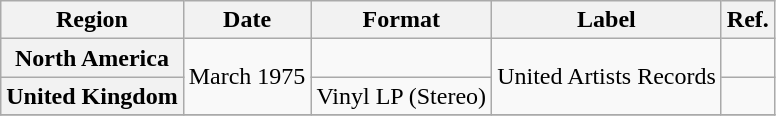<table class="wikitable plainrowheaders">
<tr>
<th scope="col">Region</th>
<th scope="col">Date</th>
<th scope="col">Format</th>
<th scope="col">Label</th>
<th scope="col">Ref.</th>
</tr>
<tr>
<th scope="row">North America</th>
<td rowspan="2">March 1975</td>
<td></td>
<td rowspan="2">United Artists Records</td>
<td></td>
</tr>
<tr>
<th scope="row">United Kingdom</th>
<td>Vinyl LP (Stereo)</td>
<td></td>
</tr>
<tr>
</tr>
</table>
